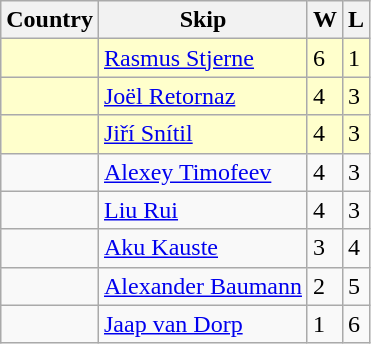<table class=wikitable>
<tr>
<th>Country</th>
<th>Skip</th>
<th>W</th>
<th>L</th>
</tr>
<tr bgcolor=#ffffcc>
<td></td>
<td><a href='#'>Rasmus Stjerne</a></td>
<td>6</td>
<td>1</td>
</tr>
<tr bgcolor=#ffffcc>
<td></td>
<td><a href='#'>Joël Retornaz</a></td>
<td>4</td>
<td>3</td>
</tr>
<tr bgcolor=#ffffcc>
<td></td>
<td><a href='#'>Jiří Snítil</a></td>
<td>4</td>
<td>3</td>
</tr>
<tr>
<td></td>
<td><a href='#'>Alexey Timofeev</a></td>
<td>4</td>
<td>3</td>
</tr>
<tr>
<td></td>
<td><a href='#'>Liu Rui</a></td>
<td>4</td>
<td>3</td>
</tr>
<tr>
<td></td>
<td><a href='#'>Aku Kauste</a></td>
<td>3</td>
<td>4</td>
</tr>
<tr>
<td></td>
<td><a href='#'>Alexander Baumann</a></td>
<td>2</td>
<td>5</td>
</tr>
<tr>
<td></td>
<td><a href='#'>Jaap van Dorp</a></td>
<td>1</td>
<td>6</td>
</tr>
</table>
